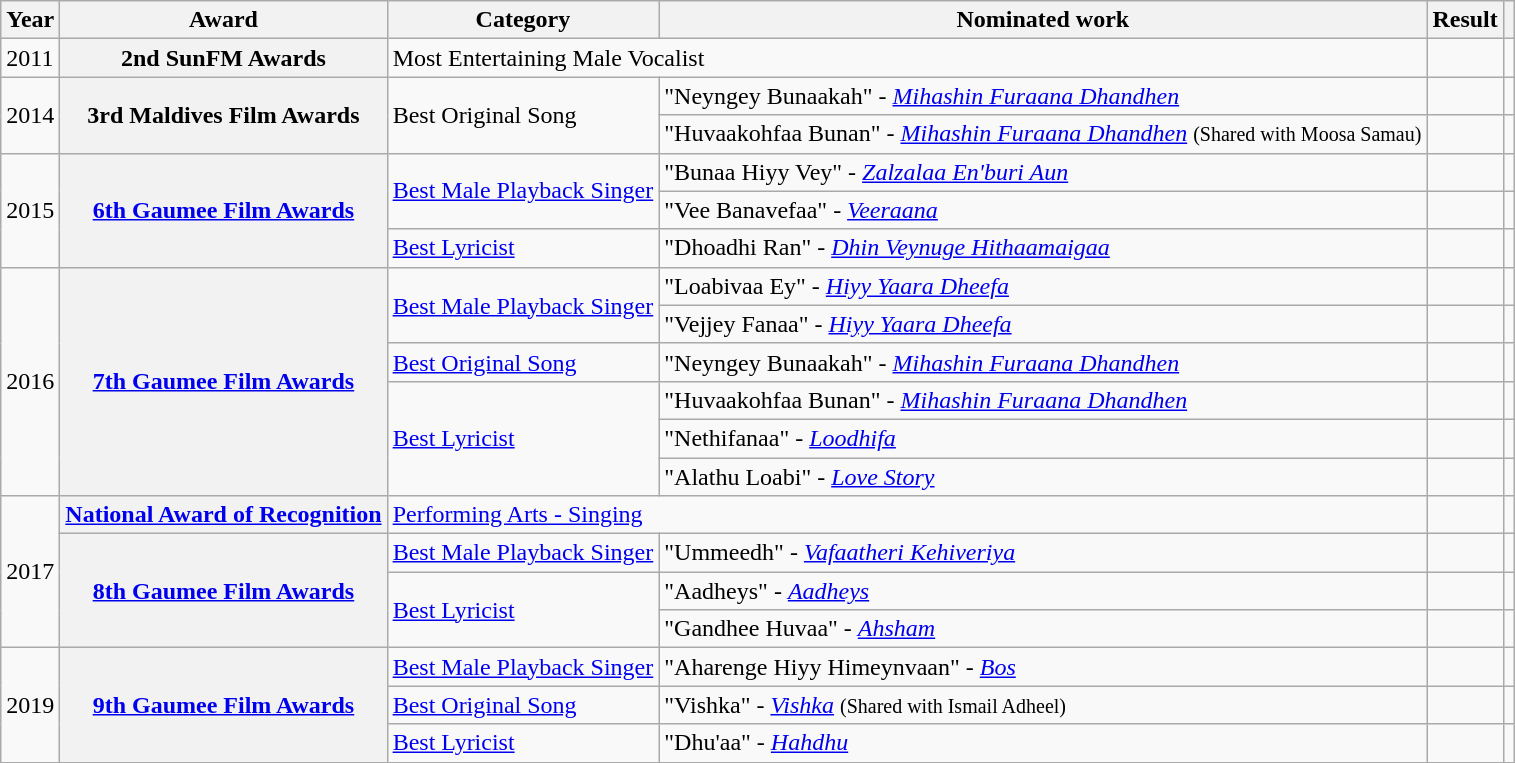<table class="wikitable plainrowheaders sortable">
<tr>
<th scope="col">Year</th>
<th scope="col">Award</th>
<th scope="col">Category</th>
<th scope="col">Nominated work</th>
<th scope="col">Result</th>
<th scope="col" class="unsortable"></th>
</tr>
<tr>
<td>2011</td>
<th scope="row">2nd SunFM Awards</th>
<td colspan="2">Most Entertaining Male Vocalist</td>
<td></td>
<td style="text-align:center;"></td>
</tr>
<tr>
<td rowspan="2">2014</td>
<th scope="row" rowspan="2">3rd Maldives Film Awards</th>
<td rowspan="2">Best Original Song</td>
<td>"Neyngey Bunaakah" - <em><a href='#'>Mihashin Furaana Dhandhen</a></em></td>
<td></td>
<td style="text-align:center;"></td>
</tr>
<tr>
<td>"Huvaakohfaa Bunan" - <em><a href='#'>Mihashin Furaana Dhandhen</a></em> <small>(Shared with Moosa Samau)</small></td>
<td></td>
<td style="text-align:center;"></td>
</tr>
<tr>
<td rowspan="3">2015</td>
<th scope="row" rowspan="3"><a href='#'>6th Gaumee Film Awards</a></th>
<td rowspan="2"><a href='#'>Best Male Playback Singer</a></td>
<td>"Bunaa Hiyy Vey" - <em><a href='#'>Zalzalaa En'buri Aun</a></em></td>
<td></td>
<td style="text-align:center;"></td>
</tr>
<tr>
<td>"Vee Banavefaa" - <em><a href='#'>Veeraana</a></em></td>
<td></td>
<td style="text-align:center;"></td>
</tr>
<tr>
<td><a href='#'>Best Lyricist</a></td>
<td>"Dhoadhi Ran" - <em><a href='#'>Dhin Veynuge Hithaamaigaa</a></em></td>
<td></td>
<td style="text-align:center;"></td>
</tr>
<tr>
<td rowspan="6">2016</td>
<th scope="row" rowspan="6"><a href='#'>7th Gaumee Film Awards</a></th>
<td rowspan="2"><a href='#'>Best Male Playback Singer</a></td>
<td>"Loabivaa Ey" - <em><a href='#'>Hiyy Yaara Dheefa</a></em></td>
<td></td>
<td style="text-align:center;"></td>
</tr>
<tr>
<td>"Vejjey Fanaa" - <em><a href='#'>Hiyy Yaara Dheefa</a></em></td>
<td></td>
<td style="text-align:center;"></td>
</tr>
<tr>
<td><a href='#'>Best Original Song</a></td>
<td>"Neyngey Bunaakah" - <em><a href='#'>Mihashin Furaana Dhandhen</a></em></td>
<td></td>
<td style="text-align:center;"></td>
</tr>
<tr>
<td rowspan="3"><a href='#'>Best Lyricist</a></td>
<td>"Huvaakohfaa Bunan" - <em><a href='#'>Mihashin Furaana Dhandhen</a></em></td>
<td></td>
<td style="text-align:center;"></td>
</tr>
<tr>
<td>"Nethifanaa" - <em><a href='#'>Loodhifa</a></em></td>
<td></td>
<td style="text-align:center;"></td>
</tr>
<tr>
<td>"Alathu Loabi" - <em><a href='#'>Love Story</a></em></td>
<td></td>
<td style="text-align:center;"></td>
</tr>
<tr>
<td rowspan="4">2017</td>
<th scope="row"><a href='#'>National Award of Recognition</a></th>
<td colspan="2"><a href='#'>Performing Arts - Singing</a></td>
<td></td>
<td style="text-align:center;"></td>
</tr>
<tr>
<th scope="row" rowspan="3"><a href='#'>8th Gaumee Film Awards</a></th>
<td><a href='#'>Best Male Playback Singer</a></td>
<td>"Ummeedh" - <em><a href='#'>Vafaatheri Kehiveriya</a></em></td>
<td></td>
<td style="text-align:center;"></td>
</tr>
<tr>
<td rowspan="2"><a href='#'>Best Lyricist</a></td>
<td>"Aadheys" - <em><a href='#'>Aadheys</a></em></td>
<td></td>
<td style="text-align:center;"></td>
</tr>
<tr>
<td>"Gandhee Huvaa" - <em><a href='#'>Ahsham</a></em></td>
<td></td>
<td style="text-align:center;"></td>
</tr>
<tr>
<td rowspan="3">2019</td>
<th scope="row" rowspan="3"><a href='#'>9th Gaumee Film Awards</a></th>
<td><a href='#'>Best Male Playback Singer</a></td>
<td>"Aharenge Hiyy Himeynvaan" - <a href='#'><em>Bos</em></a></td>
<td></td>
<td style="text-align:center;"></td>
</tr>
<tr>
<td><a href='#'>Best Original Song</a></td>
<td>"Vishka" - <em><a href='#'>Vishka</a></em> <small>(Shared with Ismail Adheel)</small></td>
<td></td>
<td style="text-align:center;"></td>
</tr>
<tr>
<td><a href='#'>Best Lyricist</a></td>
<td>"Dhu'aa" - <em><a href='#'>Hahdhu</a></em></td>
<td></td>
<td style="text-align:center;"></td>
</tr>
<tr>
</tr>
</table>
